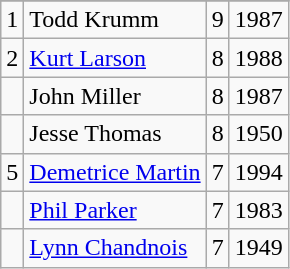<table class="wikitable">
<tr>
</tr>
<tr>
<td>1</td>
<td>Todd Krumm</td>
<td>9</td>
<td>1987</td>
</tr>
<tr>
<td>2</td>
<td><a href='#'>Kurt Larson</a></td>
<td>8</td>
<td>1988</td>
</tr>
<tr>
<td></td>
<td>John Miller</td>
<td>8</td>
<td>1987</td>
</tr>
<tr>
<td></td>
<td>Jesse Thomas</td>
<td>8</td>
<td>1950</td>
</tr>
<tr>
<td>5</td>
<td><a href='#'>Demetrice Martin</a></td>
<td>7</td>
<td>1994</td>
</tr>
<tr>
<td></td>
<td><a href='#'>Phil Parker</a></td>
<td>7</td>
<td>1983</td>
</tr>
<tr>
<td></td>
<td><a href='#'>Lynn Chandnois</a></td>
<td>7</td>
<td>1949</td>
</tr>
</table>
